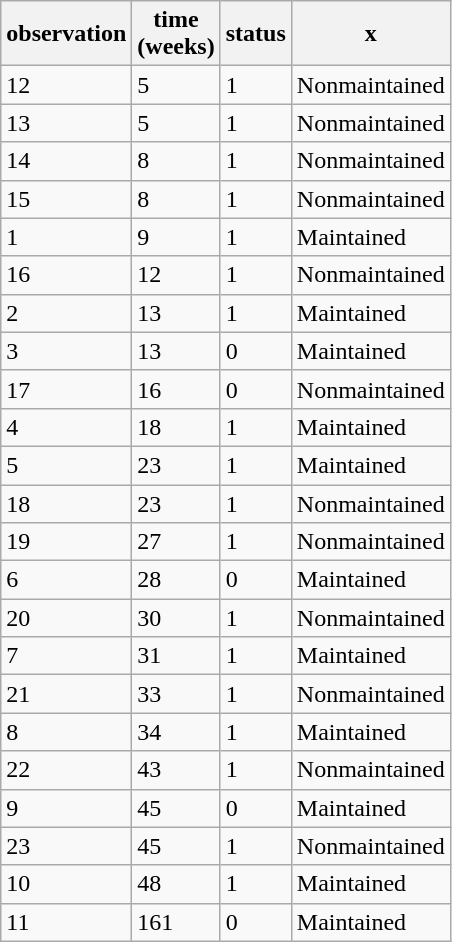<table class="wikitable mw-collapsible">
<tr>
<th>observation</th>
<th>time<br>(weeks)</th>
<th>status</th>
<th>x</th>
</tr>
<tr>
<td>12</td>
<td>5</td>
<td>1</td>
<td>Nonmaintained</td>
</tr>
<tr>
<td>13</td>
<td>5</td>
<td>1</td>
<td>Nonmaintained</td>
</tr>
<tr>
<td>14</td>
<td>8</td>
<td>1</td>
<td>Nonmaintained</td>
</tr>
<tr>
<td>15</td>
<td>8</td>
<td>1</td>
<td>Nonmaintained</td>
</tr>
<tr>
<td>1</td>
<td>9</td>
<td>1</td>
<td>Maintained</td>
</tr>
<tr>
<td>16</td>
<td>12</td>
<td>1</td>
<td>Nonmaintained</td>
</tr>
<tr>
<td>2</td>
<td>13</td>
<td>1</td>
<td>Maintained</td>
</tr>
<tr>
<td>3</td>
<td>13</td>
<td>0</td>
<td>Maintained</td>
</tr>
<tr>
<td>17</td>
<td>16</td>
<td>0</td>
<td>Nonmaintained</td>
</tr>
<tr>
<td>4</td>
<td>18</td>
<td>1</td>
<td>Maintained</td>
</tr>
<tr>
<td>5</td>
<td>23</td>
<td>1</td>
<td>Maintained</td>
</tr>
<tr>
<td>18</td>
<td>23</td>
<td>1</td>
<td>Nonmaintained</td>
</tr>
<tr>
<td>19</td>
<td>27</td>
<td>1</td>
<td>Nonmaintained</td>
</tr>
<tr>
<td>6</td>
<td>28</td>
<td>0</td>
<td>Maintained</td>
</tr>
<tr>
<td>20</td>
<td>30</td>
<td>1</td>
<td>Nonmaintained</td>
</tr>
<tr>
<td>7</td>
<td>31</td>
<td>1</td>
<td>Maintained</td>
</tr>
<tr>
<td>21</td>
<td>33</td>
<td>1</td>
<td>Nonmaintained</td>
</tr>
<tr>
<td>8</td>
<td>34</td>
<td>1</td>
<td>Maintained</td>
</tr>
<tr>
<td>22</td>
<td>43</td>
<td>1</td>
<td>Nonmaintained</td>
</tr>
<tr>
<td>9</td>
<td>45</td>
<td>0</td>
<td>Maintained</td>
</tr>
<tr>
<td>23</td>
<td>45</td>
<td>1</td>
<td>Nonmaintained</td>
</tr>
<tr>
<td>10</td>
<td>48</td>
<td>1</td>
<td>Maintained</td>
</tr>
<tr>
<td>11</td>
<td>161</td>
<td>0</td>
<td>Maintained</td>
</tr>
</table>
